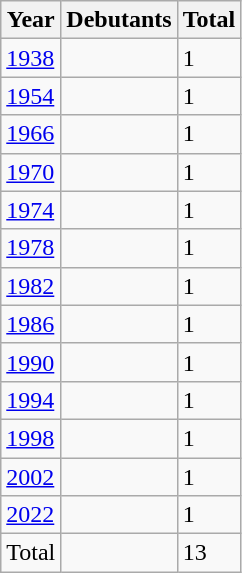<table class="wikitable" style>
<tr>
<th>Year</th>
<th>Debutants</th>
<th>Total</th>
</tr>
<tr>
<td><a href='#'>1938</a></td>
<td></td>
<td>1</td>
</tr>
<tr>
<td><a href='#'>1954</a></td>
<td></td>
<td>1</td>
</tr>
<tr>
<td><a href='#'>1966</a></td>
<td></td>
<td>1</td>
</tr>
<tr>
<td><a href='#'>1970</a></td>
<td></td>
<td>1</td>
</tr>
<tr>
<td><a href='#'>1974</a></td>
<td></td>
<td>1</td>
</tr>
<tr>
<td><a href='#'>1978</a></td>
<td></td>
<td>1</td>
</tr>
<tr>
<td><a href='#'>1982</a></td>
<td></td>
<td>1</td>
</tr>
<tr>
<td><a href='#'>1986</a></td>
<td></td>
<td>1</td>
</tr>
<tr>
<td><a href='#'>1990</a></td>
<td></td>
<td>1</td>
</tr>
<tr>
<td><a href='#'>1994</a></td>
<td></td>
<td>1</td>
</tr>
<tr>
<td><a href='#'>1998</a></td>
<td></td>
<td>1</td>
</tr>
<tr>
<td><a href='#'>2002</a></td>
<td></td>
<td>1</td>
</tr>
<tr>
<td><a href='#'>2022</a></td>
<td></td>
<td>1</td>
</tr>
<tr>
<td>Total</td>
<td></td>
<td>13</td>
</tr>
</table>
